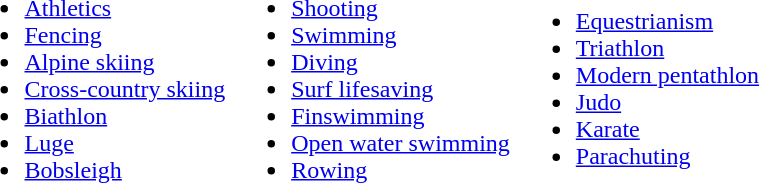<table>
<tr>
<td><br><ul><li><a href='#'>Athletics</a></li><li><a href='#'>Fencing</a></li><li><a href='#'>Alpine skiing</a></li><li><a href='#'>Cross-country skiing</a></li><li><a href='#'>Biathlon</a></li><li><a href='#'>Luge</a></li><li><a href='#'>Bobsleigh</a></li></ul></td>
<td><br><ul><li><a href='#'>Shooting</a></li><li><a href='#'>Swimming</a></li><li><a href='#'>Diving</a></li><li><a href='#'>Surf lifesaving</a></li><li><a href='#'>Finswimming</a></li><li><a href='#'>Open water swimming</a></li><li><a href='#'>Rowing</a></li></ul></td>
<td><br><ul><li><a href='#'>Equestrianism</a></li><li><a href='#'>Triathlon</a></li><li><a href='#'>Modern pentathlon</a></li><li><a href='#'>Judo</a></li><li><a href='#'>Karate</a></li><li><a href='#'>Parachuting</a></li></ul></td>
</tr>
</table>
